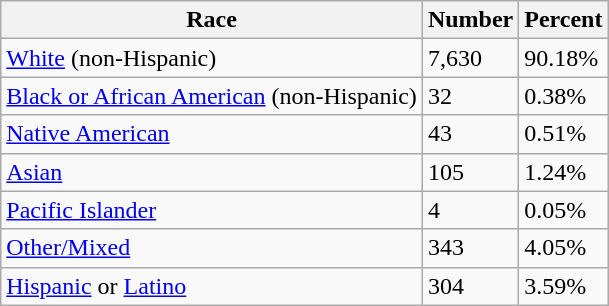<table class="wikitable">
<tr>
<th>Race</th>
<th>Number</th>
<th>Percent</th>
</tr>
<tr>
<td><a href='#'>White</a> (non-Hispanic)</td>
<td>7,630</td>
<td>90.18%</td>
</tr>
<tr>
<td><a href='#'>Black or African American</a> (non-Hispanic)</td>
<td>32</td>
<td>0.38%</td>
</tr>
<tr>
<td><a href='#'>Native American</a></td>
<td>43</td>
<td>0.51%</td>
</tr>
<tr>
<td><a href='#'>Asian</a></td>
<td>105</td>
<td>1.24%</td>
</tr>
<tr>
<td><a href='#'>Pacific Islander</a></td>
<td>4</td>
<td>0.05%</td>
</tr>
<tr>
<td><a href='#'>Other/Mixed</a></td>
<td>343</td>
<td>4.05%</td>
</tr>
<tr>
<td><a href='#'>Hispanic</a> or <a href='#'>Latino</a></td>
<td>304</td>
<td>3.59%</td>
</tr>
</table>
